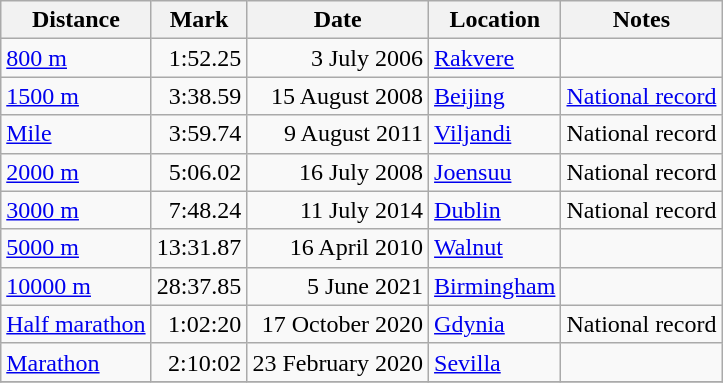<table class="wikitable">
<tr>
<th>Distance</th>
<th>Mark</th>
<th>Date</th>
<th>Location</th>
<th>Notes</th>
</tr>
<tr>
<td><a href='#'>800 m</a></td>
<td align=right>1:52.25</td>
<td align=right>3 July 2006</td>
<td><a href='#'>Rakvere</a></td>
<td></td>
</tr>
<tr>
<td><a href='#'>1500 m</a></td>
<td align=right>3:38.59</td>
<td align=right>15 August 2008</td>
<td><a href='#'>Beijing</a></td>
<td><a href='#'>National record</a></td>
</tr>
<tr>
<td><a href='#'>Mile</a></td>
<td align=right>3:59.74</td>
<td align=right>9 August 2011</td>
<td><a href='#'>Viljandi</a></td>
<td>National record</td>
</tr>
<tr>
<td><a href='#'>2000 m</a></td>
<td align=right>5:06.02</td>
<td align=right>16 July 2008</td>
<td><a href='#'>Joensuu</a></td>
<td>National record</td>
</tr>
<tr>
<td><a href='#'>3000 m</a></td>
<td align=right>7:48.24</td>
<td align=right>11 July 2014</td>
<td><a href='#'>Dublin</a></td>
<td>National record</td>
</tr>
<tr>
<td><a href='#'>5000 m</a></td>
<td align=right>13:31.87</td>
<td align=right>16 April 2010</td>
<td><a href='#'>Walnut</a></td>
<td></td>
</tr>
<tr>
<td><a href='#'>10000 m</a></td>
<td align=right>28:37.85</td>
<td align=right>5 June 2021</td>
<td><a href='#'>Birmingham</a></td>
<td></td>
</tr>
<tr>
<td><a href='#'>Half marathon</a></td>
<td align=right>1:02:20</td>
<td align=right>17 October 2020</td>
<td><a href='#'>Gdynia</a></td>
<td>National record</td>
</tr>
<tr>
<td><a href='#'>Marathon</a></td>
<td align=right>2:10:02</td>
<td align=right>23 February 2020</td>
<td><a href='#'>Sevilla</a></td>
<td></td>
</tr>
<tr>
</tr>
</table>
